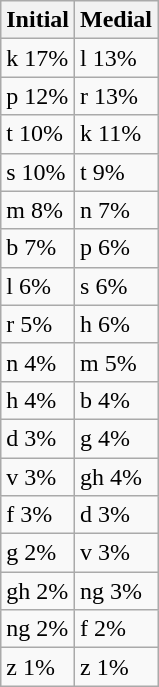<table class="wikitable sortable">
<tr>
<th>Initial</th>
<th>Medial</th>
</tr>
<tr>
<td>k 17%</td>
<td>l 13%</td>
</tr>
<tr>
<td>p 12%</td>
<td>r 13%</td>
</tr>
<tr>
<td>t 10%</td>
<td>k 11%</td>
</tr>
<tr>
<td>s 10%</td>
<td>t 9%</td>
</tr>
<tr>
<td>m 8%</td>
<td>n 7%</td>
</tr>
<tr>
<td>b 7%</td>
<td>p 6%</td>
</tr>
<tr>
<td>l 6%</td>
<td>s 6%</td>
</tr>
<tr>
<td>r 5%</td>
<td>h 6%</td>
</tr>
<tr>
<td>n 4%</td>
<td>m 5%</td>
</tr>
<tr>
<td>h 4%</td>
<td>b 4%</td>
</tr>
<tr>
<td>d 3%</td>
<td>g 4%</td>
</tr>
<tr>
<td>v 3%</td>
<td>gh 4%</td>
</tr>
<tr>
<td>f 3%</td>
<td>d 3%</td>
</tr>
<tr>
<td>g 2%</td>
<td>v 3%</td>
</tr>
<tr>
<td>gh 2%</td>
<td>ng 3%</td>
</tr>
<tr>
<td>ng 2%</td>
<td>f 2%</td>
</tr>
<tr>
<td>z 1%</td>
<td>z 1%</td>
</tr>
</table>
